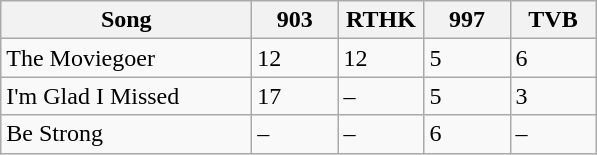<table class="wikitable">
<tr>
<th width="160">Song</th>
<th width="50">903</th>
<th width="50">RTHK</th>
<th width="50">997</th>
<th width="50">TVB</th>
</tr>
<tr>
<td>The Moviegoer</td>
<td>12</td>
<td>12</td>
<td>5</td>
<td>6</td>
</tr>
<tr>
<td>I'm Glad I Missed</td>
<td>17</td>
<td>–</td>
<td>5</td>
<td>3</td>
</tr>
<tr>
<td>Be Strong</td>
<td>–</td>
<td>–</td>
<td>6</td>
<td>–</td>
</tr>
</table>
